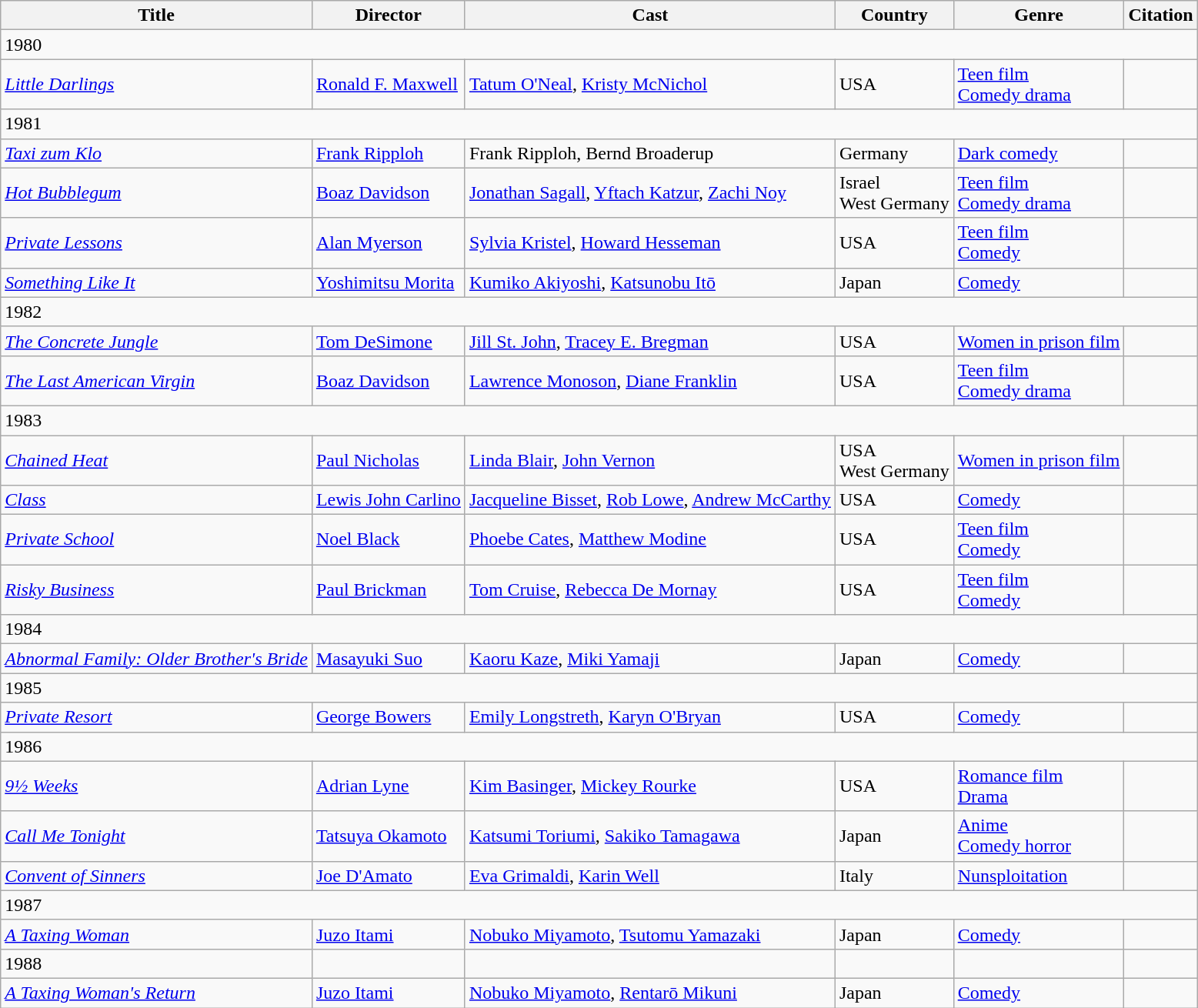<table class="wikitable sortable">
<tr>
<th>Title</th>
<th>Director</th>
<th>Cast</th>
<th>Country</th>
<th>Genre</th>
<th>Citation</th>
</tr>
<tr>
<td colspan="6">1980</td>
</tr>
<tr>
<td><em><a href='#'>Little Darlings</a></em></td>
<td><a href='#'>Ronald F. Maxwell</a></td>
<td><a href='#'>Tatum O'Neal</a>, <a href='#'>Kristy McNichol</a></td>
<td>USA</td>
<td><a href='#'>Teen film</a><br><a href='#'>Comedy drama</a></td>
<td></td>
</tr>
<tr>
<td colspan="6">1981</td>
</tr>
<tr>
<td><em><a href='#'>Taxi zum Klo</a></em></td>
<td><a href='#'>Frank Ripploh</a></td>
<td>Frank Ripploh, Bernd Broaderup</td>
<td>Germany</td>
<td><a href='#'>Dark comedy</a></td>
<td></td>
</tr>
<tr>
<td><em><a href='#'>Hot Bubblegum</a></em></td>
<td><a href='#'>Boaz Davidson</a></td>
<td><a href='#'>Jonathan Sagall</a>, <a href='#'>Yftach Katzur</a>, <a href='#'>Zachi Noy</a></td>
<td>Israel<br>West Germany</td>
<td><a href='#'>Teen film</a><br><a href='#'>Comedy drama</a></td>
<td></td>
</tr>
<tr>
<td><a href='#'><em>Private Lessons</em></a></td>
<td><a href='#'>Alan Myerson</a></td>
<td><a href='#'>Sylvia Kristel</a>, <a href='#'>Howard Hesseman</a></td>
<td>USA</td>
<td><a href='#'>Teen film</a><br><a href='#'>Comedy</a></td>
<td></td>
</tr>
<tr>
<td><em><a href='#'>Something Like It</a></em></td>
<td><a href='#'>Yoshimitsu Morita</a></td>
<td><a href='#'>Kumiko Akiyoshi</a>, <a href='#'>Katsunobu Itō</a></td>
<td>Japan</td>
<td><a href='#'>Comedy</a></td>
<td></td>
</tr>
<tr>
<td colspan="6">1982</td>
</tr>
<tr>
<td><a href='#'><em>The Concrete Jungle</em></a></td>
<td><a href='#'>Tom DeSimone</a></td>
<td><a href='#'>Jill St. John</a>, <a href='#'>Tracey E. Bregman</a></td>
<td>USA</td>
<td><a href='#'>Women in prison film</a></td>
<td></td>
</tr>
<tr>
<td><em><a href='#'>The Last American Virgin</a></em></td>
<td><a href='#'>Boaz Davidson</a></td>
<td><a href='#'>Lawrence Monoson</a>, <a href='#'>Diane Franklin</a></td>
<td>USA</td>
<td><a href='#'>Teen film</a><br><a href='#'>Comedy drama</a></td>
<td></td>
</tr>
<tr>
<td colspan="6">1983</td>
</tr>
<tr>
<td><em><a href='#'>Chained Heat</a></em></td>
<td><a href='#'>Paul Nicholas</a></td>
<td><a href='#'>Linda Blair</a>, <a href='#'>John Vernon</a></td>
<td>USA<br>West Germany</td>
<td><a href='#'>Women in prison film</a></td>
<td></td>
</tr>
<tr>
<td><a href='#'><em>Class</em></a></td>
<td><a href='#'>Lewis John Carlino</a></td>
<td><a href='#'>Jacqueline Bisset</a>, <a href='#'>Rob Lowe</a>, <a href='#'>Andrew McCarthy</a></td>
<td>USA</td>
<td><a href='#'>Comedy</a></td>
<td></td>
</tr>
<tr>
<td><a href='#'><em>Private School</em></a></td>
<td><a href='#'>Noel Black</a></td>
<td><a href='#'>Phoebe Cates</a>, <a href='#'>Matthew Modine</a></td>
<td>USA</td>
<td><a href='#'>Teen film</a><br><a href='#'>Comedy</a></td>
<td></td>
</tr>
<tr>
<td><em><a href='#'>Risky Business</a></em></td>
<td><a href='#'>Paul Brickman</a></td>
<td><a href='#'>Tom Cruise</a>, <a href='#'>Rebecca De Mornay</a></td>
<td>USA</td>
<td><a href='#'>Teen film</a><br><a href='#'>Comedy</a></td>
<td></td>
</tr>
<tr>
<td colspan="6">1984</td>
</tr>
<tr>
<td><em><a href='#'>Abnormal Family: Older Brother's Bride</a></em></td>
<td><a href='#'>Masayuki Suo</a></td>
<td><a href='#'>Kaoru Kaze</a>, <a href='#'>Miki Yamaji</a></td>
<td>Japan</td>
<td><a href='#'>Comedy</a></td>
<td></td>
</tr>
<tr>
<td colspan="6">1985</td>
</tr>
<tr>
<td><em><a href='#'>Private Resort</a></em></td>
<td><a href='#'>George Bowers</a></td>
<td><a href='#'>Emily Longstreth</a>, <a href='#'>Karyn O'Bryan</a></td>
<td>USA</td>
<td><a href='#'>Comedy</a></td>
<td></td>
</tr>
<tr>
<td colspan="6">1986</td>
</tr>
<tr>
<td><em><a href='#'>9½ Weeks</a></em></td>
<td><a href='#'>Adrian Lyne</a></td>
<td><a href='#'>Kim Basinger</a>, <a href='#'>Mickey Rourke</a></td>
<td>USA</td>
<td><a href='#'>Romance film</a><br><a href='#'>Drama</a></td>
<td></td>
</tr>
<tr>
<td><em><a href='#'>Call Me Tonight</a></em></td>
<td><a href='#'>Tatsuya Okamoto</a></td>
<td><a href='#'>Katsumi Toriumi</a>, <a href='#'>Sakiko Tamagawa</a></td>
<td>Japan</td>
<td><a href='#'>Anime</a><br><a href='#'>Comedy horror</a></td>
<td></td>
</tr>
<tr>
<td><em><a href='#'>Convent of Sinners</a></em></td>
<td><a href='#'>Joe D'Amato</a></td>
<td><a href='#'>Eva Grimaldi</a>, <a href='#'>Karin Well</a></td>
<td>Italy</td>
<td><a href='#'>Nunsploitation</a></td>
<td></td>
</tr>
<tr>
<td colspan="6">1987</td>
</tr>
<tr>
<td><em><a href='#'>A Taxing Woman</a></em></td>
<td><a href='#'>Juzo Itami</a></td>
<td><a href='#'>Nobuko Miyamoto</a>, <a href='#'>Tsutomu Yamazaki</a></td>
<td>Japan</td>
<td><a href='#'>Comedy</a></td>
<td></td>
</tr>
<tr>
<td>1988</td>
<td></td>
<td></td>
<td></td>
<td></td>
<td></td>
</tr>
<tr>
<td><em><a href='#'>A Taxing Woman's Return</a></em></td>
<td><a href='#'>Juzo Itami</a></td>
<td><a href='#'>Nobuko Miyamoto</a>, <a href='#'>Rentarō Mikuni</a></td>
<td>Japan</td>
<td><a href='#'>Comedy</a></td>
<td></td>
</tr>
</table>
